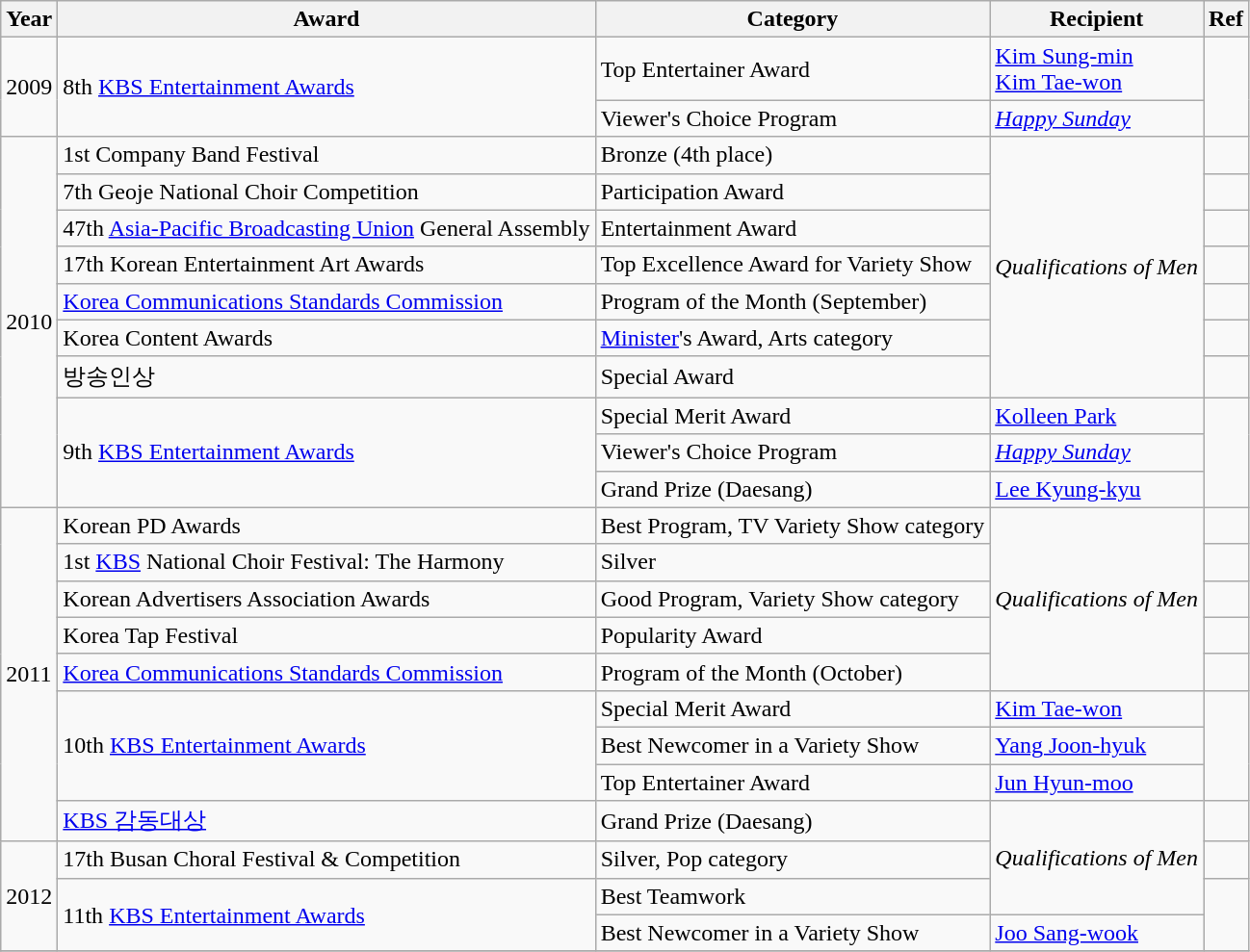<table class="wikitable">
<tr>
<th>Year</th>
<th>Award</th>
<th>Category</th>
<th>Recipient</th>
<th>Ref</th>
</tr>
<tr>
<td rowspan=2>2009</td>
<td rowspan=2>8th <a href='#'>KBS Entertainment Awards</a></td>
<td>Top Entertainer Award</td>
<td><a href='#'>Kim Sung-min</a> <br> <a href='#'>Kim Tae-won</a></td>
<td rowspan=2></td>
</tr>
<tr>
<td>Viewer's Choice Program</td>
<td><em><a href='#'>Happy Sunday</a></em></td>
</tr>
<tr>
<td rowspan=10>2010</td>
<td>1st Company Band Festival</td>
<td>Bronze (4th place)</td>
<td rowspan=7><em>Qualifications of Men</em></td>
<td></td>
</tr>
<tr>
<td>7th Geoje National Choir Competition</td>
<td>Participation Award</td>
<td></td>
</tr>
<tr>
<td>47th <a href='#'>Asia-Pacific Broadcasting Union</a> General Assembly</td>
<td>Entertainment Award</td>
<td></td>
</tr>
<tr>
<td>17th Korean Entertainment Art Awards</td>
<td>Top Excellence Award for Variety Show</td>
<td></td>
</tr>
<tr>
<td><a href='#'>Korea Communications Standards Commission</a></td>
<td>Program of the Month (September)</td>
<td></td>
</tr>
<tr>
<td>Korea Content Awards</td>
<td><a href='#'>Minister</a>'s Award, Arts category</td>
<td></td>
</tr>
<tr>
<td>방송인상</td>
<td>Special Award</td>
<td></td>
</tr>
<tr>
<td rowspan=3>9th <a href='#'>KBS Entertainment Awards</a></td>
<td>Special Merit Award</td>
<td><a href='#'>Kolleen Park</a></td>
<td rowspan=3></td>
</tr>
<tr>
<td>Viewer's Choice Program</td>
<td><em><a href='#'>Happy Sunday</a></em></td>
</tr>
<tr>
<td>Grand Prize (Daesang)</td>
<td><a href='#'>Lee Kyung-kyu</a></td>
</tr>
<tr>
<td rowspan=9>2011</td>
<td>Korean PD Awards</td>
<td>Best Program, TV Variety Show category</td>
<td rowspan=5><em>Qualifications of Men</em></td>
<td></td>
</tr>
<tr>
<td>1st <a href='#'>KBS</a> National Choir Festival: The Harmony</td>
<td>Silver</td>
<td></td>
</tr>
<tr>
<td>Korean Advertisers Association Awards</td>
<td>Good Program, Variety Show category</td>
<td></td>
</tr>
<tr>
<td>Korea Tap Festival</td>
<td>Popularity Award</td>
<td></td>
</tr>
<tr>
<td><a href='#'>Korea Communications Standards Commission</a></td>
<td>Program of the Month (October)</td>
<td></td>
</tr>
<tr>
<td rowspan=3>10th <a href='#'>KBS Entertainment Awards</a></td>
<td>Special Merit Award</td>
<td><a href='#'>Kim Tae-won</a></td>
<td rowspan=3></td>
</tr>
<tr>
<td>Best Newcomer in a Variety Show</td>
<td><a href='#'>Yang Joon-hyuk</a></td>
</tr>
<tr>
<td>Top Entertainer Award</td>
<td><a href='#'>Jun Hyun-moo</a></td>
</tr>
<tr>
<td><a href='#'>KBS 감동대상</a></td>
<td>Grand Prize (Daesang)</td>
<td rowspan=3><em>Qualifications of Men</em></td>
<td></td>
</tr>
<tr>
<td rowspan=3>2012</td>
<td>17th Busan Choral Festival & Competition</td>
<td>Silver, Pop category</td>
<td></td>
</tr>
<tr>
<td rowspan=2>11th <a href='#'>KBS Entertainment Awards</a></td>
<td>Best Teamwork</td>
<td rowspan=2></td>
</tr>
<tr>
<td>Best Newcomer in a Variety Show</td>
<td><a href='#'>Joo Sang-wook</a></td>
</tr>
<tr>
</tr>
</table>
